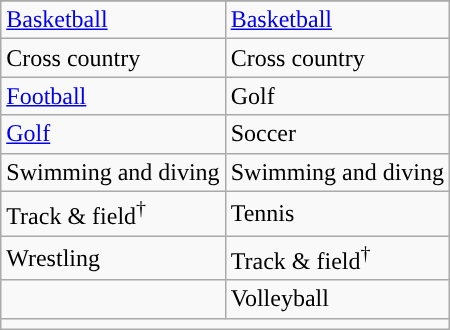<table class="wikitable" style= " ">
<tr>
</tr>
<tr>
<td><a href='#'>Basketball</a></td>
<td><a href='#'>Basketball</a></td>
</tr>
<tr>
<td>Cross country</td>
<td>Cross country</td>
</tr>
<tr>
<td><a href='#'>Football</a></td>
<td>Golf</td>
</tr>
<tr>
<td><a href='#'>Golf</a></td>
<td>Soccer</td>
</tr>
<tr>
<td>Swimming and diving</td>
<td>Swimming and diving</td>
</tr>
<tr>
<td>Track & field<sup>†</sup></td>
<td>Tennis</td>
</tr>
<tr>
<td>Wrestling</td>
<td>Track & field<sup>†</sup></td>
</tr>
<tr>
<td></td>
<td>Volleyball</td>
</tr>
<tr>
<td colspan="2"></td>
</tr>
</table>
